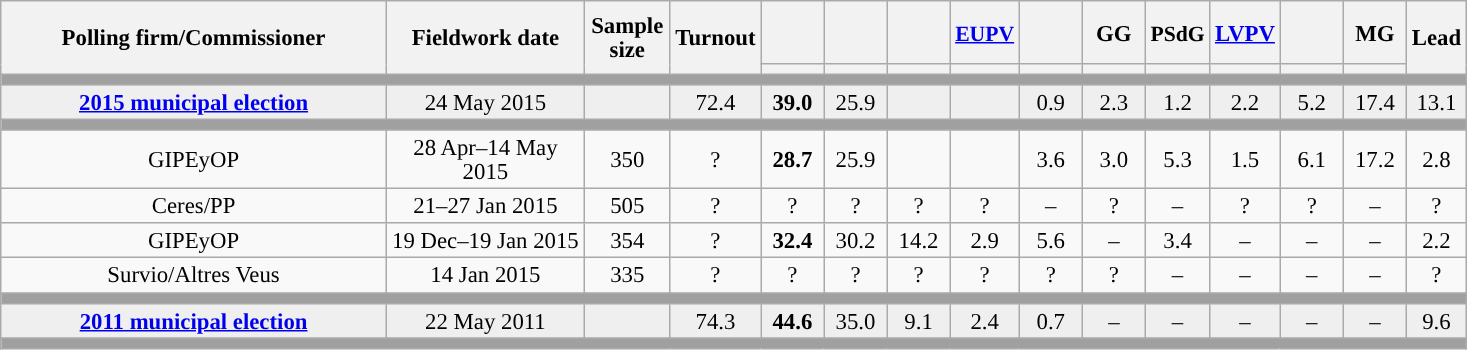<table class="wikitable collapsible collapsed" style="text-align:center; font-size:95%; line-height:16px;">
<tr style="height:42px;">
<th style="width:250px;" rowspan="2">Polling firm/Commissioner</th>
<th style="width:125px;" rowspan="2">Fieldwork date</th>
<th style="width:50px;" rowspan="2">Sample size</th>
<th style="width:45px;" rowspan="2">Turnout</th>
<th style="width:35px;"></th>
<th style="width:35px;"></th>
<th style="width:35px;"></th>
<th style="width:35px; font-size:95%;"><a href='#'>EUPV</a></th>
<th style="width:35px;"></th>
<th style="width:35px;">GG</th>
<th style="width:35px; font-size:95%;">PSdG</th>
<th style="width:35px;"><a href='#'>LVPV</a></th>
<th style="width:35px;"></th>
<th style="width:35px;">MG</th>
<th style="width:30px;" rowspan="2">Lead</th>
</tr>
<tr>
<th style="color:inherit;background:"></th>
<th style="color:inherit;background:"></th>
<th style="color:inherit;background:"></th>
<th style="color:inherit;background:"></th>
<th style="color:inherit;background:"></th>
<th style="color:inherit;background:"></th>
<th style="color:inherit;background:"></th>
<th style="color:inherit;background:"></th>
<th style="color:inherit;background:"></th>
<th style="color:inherit;background:"></th>
</tr>
<tr>
<td colspan="15" style="background:#A0A0A0"></td>
</tr>
<tr style="background:#EFEFEF;">
<td><strong><a href='#'>2015 municipal election</a></strong></td>
<td>24 May 2015</td>
<td></td>
<td>72.4</td>
<td><strong>39.0</strong><br></td>
<td>25.9<br></td>
<td></td>
<td></td>
<td>0.9<br></td>
<td>2.3<br></td>
<td>1.2<br></td>
<td>2.2<br></td>
<td>5.2<br></td>
<td>17.4<br></td>
<td style="background:">13.1</td>
</tr>
<tr>
<td colspan="15" style="background:#A0A0A0"></td>
</tr>
<tr>
<td>GIPEyOP</td>
<td>28 Apr–14 May 2015</td>
<td>350</td>
<td>?</td>
<td><strong>28.7</strong><br></td>
<td>25.9<br></td>
<td></td>
<td></td>
<td>3.6<br></td>
<td>3.0<br></td>
<td>5.3<br></td>
<td>1.5<br></td>
<td>6.1<br></td>
<td>17.2<br></td>
<td style="background:">2.8</td>
</tr>
<tr>
<td>Ceres/PP</td>
<td>21–27 Jan 2015</td>
<td>505</td>
<td>?</td>
<td>?<br></td>
<td>?<br></td>
<td>?<br></td>
<td>?<br></td>
<td>–</td>
<td>?<br></td>
<td>–</td>
<td>?<br></td>
<td>?<br></td>
<td>–</td>
<td style="background:">?</td>
</tr>
<tr>
<td>GIPEyOP</td>
<td>19 Dec–19 Jan 2015</td>
<td>354</td>
<td>?</td>
<td><strong>32.4</strong><br></td>
<td>30.2<br></td>
<td>14.2<br></td>
<td>2.9<br></td>
<td>5.6<br></td>
<td>–</td>
<td>3.4<br></td>
<td>–</td>
<td>–</td>
<td>–</td>
<td style="background:">2.2</td>
</tr>
<tr>
<td>Survio/Altres Veus</td>
<td>14 Jan 2015</td>
<td>335</td>
<td>?</td>
<td>?<br></td>
<td>?<br></td>
<td>?<br></td>
<td>?<br></td>
<td>?<br></td>
<td>?<br></td>
<td>–</td>
<td>–</td>
<td>–</td>
<td>–</td>
<td style="background:">?</td>
</tr>
<tr>
<td colspan="15" style="background:#A0A0A0"></td>
</tr>
<tr style="background:#EFEFEF;">
<td><strong><a href='#'>2011 municipal election</a></strong></td>
<td>22 May 2011</td>
<td></td>
<td>74.3</td>
<td><strong>44.6</strong><br></td>
<td>35.0<br></td>
<td>9.1<br></td>
<td>2.4<br></td>
<td>0.7<br></td>
<td>–</td>
<td>–</td>
<td>–</td>
<td>–</td>
<td>–</td>
<td style="background:">9.6</td>
</tr>
<tr>
<td colspan="15" style="background:#A0A0A0"></td>
</tr>
</table>
